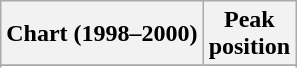<table class="wikitable plainrowheaders" style="text-align:center">
<tr>
<th scope="col">Chart (1998–2000)</th>
<th scope="col">Peak<br>position</th>
</tr>
<tr>
</tr>
<tr>
</tr>
</table>
